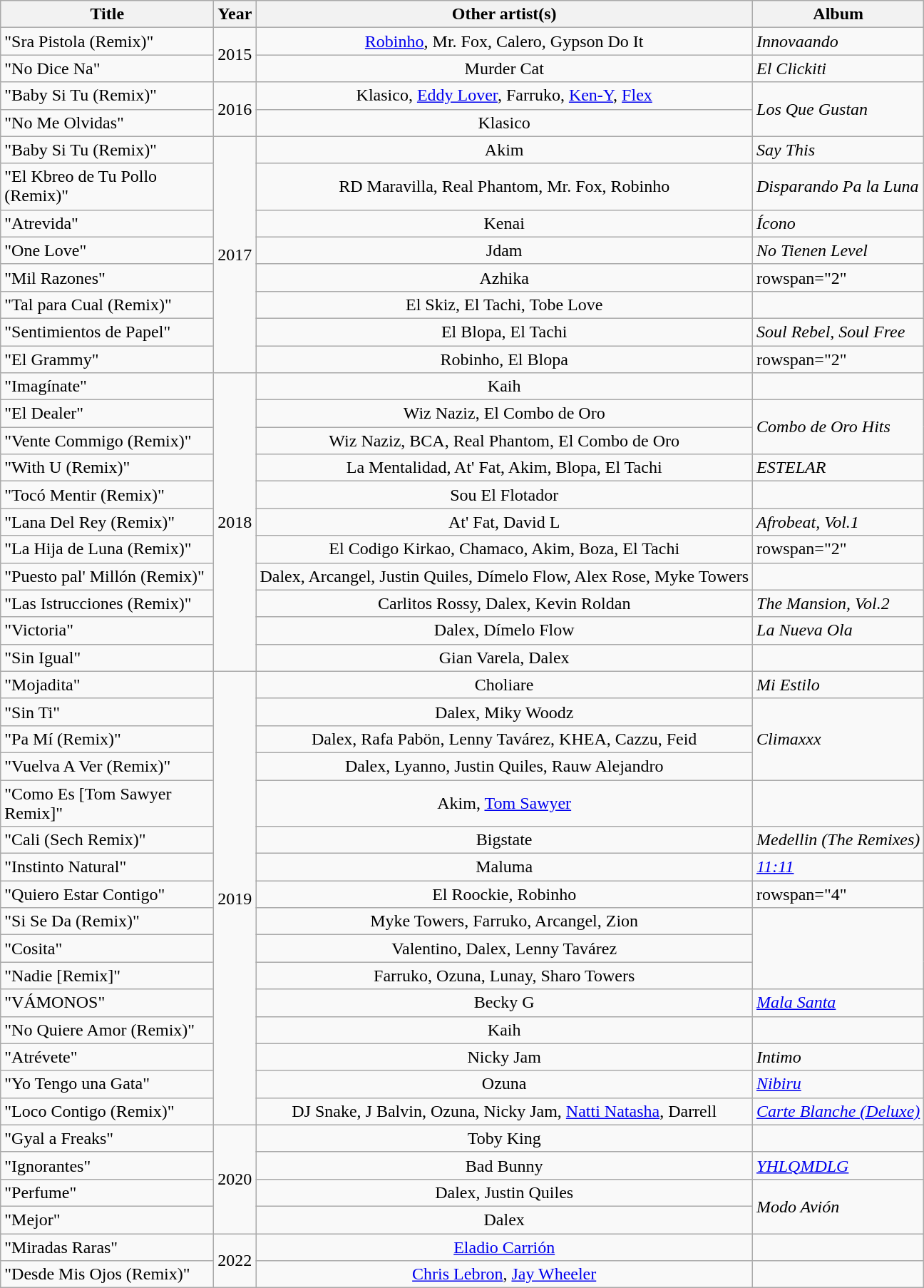<table class="wikitable plainrowheaders">
<tr>
<th scope="col" style="width:12em;">Title</th>
<th scope="col">Year</th>
<th scope="col">Other artist(s)</th>
<th scope="col">Album</th>
</tr>
<tr>
<td scope="row">"Sra Pistola (Remix)"</td>
<td rowspan="2">2015</td>
<td style="text-align:center;"><a href='#'>Robinho</a>, Mr. Fox, Calero, Gypson Do It</td>
<td><em>Innovaando</em></td>
</tr>
<tr>
<td scope="row">"No Dice Na"</td>
<td style="text-align:center;">Murder Cat</td>
<td><em>El Clickiti</em></td>
</tr>
<tr>
<td scope="row">"Baby Si Tu (Remix)"</td>
<td rowspan="2">2016</td>
<td style="text-align:center;">Klasico, <a href='#'>Eddy Lover</a>, Farruko, <a href='#'>Ken-Y</a>, <a href='#'>Flex</a></td>
<td rowspan="2"><em>Los Que Gustan</em></td>
</tr>
<tr>
<td scope="row">"No Me Olvidas"</td>
<td style="text-align:center;">Klasico</td>
</tr>
<tr>
<td scope="row">"Baby Si Tu (Remix)"</td>
<td rowspan="8">2017</td>
<td style="text-align:center;">Akim</td>
<td><em>Say This</em></td>
</tr>
<tr>
<td scope="row">"El Kbreo de Tu Pollo (Remix)"</td>
<td style="text-align:center;">RD Maravilla, Real Phantom, Mr. Fox, Robinho</td>
<td><em>Disparando Pa la Luna</em></td>
</tr>
<tr>
<td scope="row">"Atrevida"</td>
<td style="text-align:center;">Kenai</td>
<td><em>Ícono</em></td>
</tr>
<tr>
<td scope="row">"One Love"</td>
<td style="text-align:center;">Jdam</td>
<td><em>No Tienen Level</em></td>
</tr>
<tr>
<td scope="row">"Mil Razones"</td>
<td style="text-align:center;">Azhika</td>
<td>rowspan="2" </td>
</tr>
<tr>
<td scope="row">"Tal para Cual (Remix)"</td>
<td style="text-align:center;">El Skiz, El Tachi, Tobe Love</td>
</tr>
<tr>
<td scope="row">"Sentimientos de Papel"</td>
<td style="text-align:center;">El Blopa, El Tachi</td>
<td><em>Soul Rebel, Soul Free</em></td>
</tr>
<tr>
<td scope="row">"El Grammy"</td>
<td style="text-align:center;">Robinho, El Blopa</td>
<td>rowspan="2" </td>
</tr>
<tr>
<td scope="row">"Imagínate"</td>
<td rowspan="11">2018</td>
<td style="text-align:center;">Kaih</td>
</tr>
<tr>
<td scope="row">"El Dealer"</td>
<td style="text-align:center;">Wiz Naziz, El Combo de Oro</td>
<td rowspan="2"><em>Combo de Oro Hits</em></td>
</tr>
<tr>
<td scope="row">"Vente Commigo (Remix)"</td>
<td style="text-align:center;">Wiz Naziz, BCA, Real Phantom, El Combo de Oro</td>
</tr>
<tr>
<td scope="row">"With U (Remix)"</td>
<td style="text-align:center;">La Mentalidad, At' Fat, Akim, Blopa, El Tachi</td>
<td><em>ESTELAR</em></td>
</tr>
<tr>
<td scope="row">"Tocó Mentir (Remix)"</td>
<td style="text-align:center;">Sou El Flotador</td>
<td></td>
</tr>
<tr>
<td scope="row">"Lana Del Rey (Remix)"</td>
<td style="text-align:center;">At' Fat, David L</td>
<td><em>Afrobeat, Vol.1</em></td>
</tr>
<tr>
<td scope="row">"La Hija de Luna (Remix)"</td>
<td style="text-align:center;">El Codigo Kirkao, Chamaco, Akim, Boza, El Tachi</td>
<td>rowspan="2" </td>
</tr>
<tr>
<td scope="row">"Puesto pal' Millón (Remix)"</td>
<td style="text-align:center;">Dalex, Arcangel, Justin Quiles, Dímelo Flow, Alex Rose, Myke Towers</td>
</tr>
<tr>
<td scope="row">"Las Istrucciones (Remix)"</td>
<td style="text-align:center;">Carlitos Rossy, Dalex, Kevin Roldan</td>
<td><em>The Mansion, Vol.2</em></td>
</tr>
<tr>
<td scope="row">"Victoria"</td>
<td style="text-align:center;">Dalex, Dímelo Flow</td>
<td><em>La Nueva Ola</em></td>
</tr>
<tr>
<td scope="row">"Sin Igual"</td>
<td style="text-align:center;">Gian Varela, Dalex</td>
<td></td>
</tr>
<tr>
<td scope="row">"Mojadita"</td>
<td rowspan="16">2019</td>
<td style="text-align:center;">Choliare</td>
<td><em>Mi Estilo</em></td>
</tr>
<tr>
<td scope="row">"Sin Ti"</td>
<td style="text-align:center;">Dalex, Miky Woodz</td>
<td rowspan="3"><em>Climaxxx</em></td>
</tr>
<tr>
<td scope="row">"Pa Mí (Remix)"</td>
<td style="text-align:center;">Dalex, Rafa Pabön, Lenny Tavárez, KHEA, Cazzu, Feid</td>
</tr>
<tr>
<td scope="row">"Vuelva A Ver (Remix)"</td>
<td style="text-align:center;">Dalex, Lyanno, Justin Quiles, Rauw Alejandro</td>
</tr>
<tr>
<td scope="row">"Como Es [Tom Sawyer Remix]"</td>
<td style="text-align:center;">Akim, <a href='#'>Tom Sawyer</a></td>
<td></td>
</tr>
<tr>
<td scope="row">"Cali (Sech Remix)"</td>
<td style="text-align:center;">Bigstate</td>
<td><em>Medellin (The Remixes)</em></td>
</tr>
<tr>
<td scope="row">"Instinto Natural"</td>
<td style="text-align:center;">Maluma</td>
<td><em><a href='#'>11:11</a></em></td>
</tr>
<tr>
<td scope="row">"Quiero Estar Contigo"</td>
<td style="text-align:center;">El Roockie, Robinho</td>
<td>rowspan="4" </td>
</tr>
<tr>
<td scope="row">"Si Se Da (Remix)"</td>
<td style="text-align:center;">Myke Towers, Farruko, Arcangel, Zion</td>
</tr>
<tr>
<td scope="row">"Cosita"</td>
<td style="text-align:center;">Valentino, Dalex, Lenny Tavárez</td>
</tr>
<tr>
<td scope="row">"Nadie [Remix]"</td>
<td style="text-align:center;">Farruko, Ozuna, Lunay, Sharo Towers</td>
</tr>
<tr>
<td scope="row">"VÁMONOS"</td>
<td style="text-align:center;">Becky G</td>
<td><em><a href='#'>Mala Santa</a></em></td>
</tr>
<tr>
<td scope="row">"No Quiere Amor (Remix)"</td>
<td style="text-align:center;">Kaih</td>
<td></td>
</tr>
<tr>
<td scope="row">"Atrévete"</td>
<td style="text-align:center;">Nicky Jam</td>
<td><em>Intimo</em></td>
</tr>
<tr>
<td scope="row">"Yo Tengo una Gata"</td>
<td style="text-align:center;">Ozuna</td>
<td><em><a href='#'>Nibiru</a></em></td>
</tr>
<tr>
<td scope="row">"Loco Contigo (Remix)"</td>
<td style="text-align:center;">DJ Snake, J Balvin, Ozuna, Nicky Jam, <a href='#'>Natti Natasha</a>, Darrell</td>
<td><em><a href='#'>Carte Blanche (Deluxe)</a></em></td>
</tr>
<tr>
<td scope="row">"Gyal a Freaks"</td>
<td rowspan="4">2020</td>
<td style="text-align:center;">Toby King</td>
<td></td>
</tr>
<tr>
<td scope="row">"Ignorantes"</td>
<td style="text-align:center;">Bad Bunny</td>
<td><em><a href='#'>YHLQMDLG</a></em></td>
</tr>
<tr>
<td scope="row">"Perfume"</td>
<td style="text-align:center;">Dalex, Justin Quiles</td>
<td rowspan="2"><em>Modo Avión</em></td>
</tr>
<tr>
<td scope="row">"Mejor"</td>
<td style="text-align:center;">Dalex</td>
</tr>
<tr>
<td>"Miradas Raras"</td>
<td rowspan="2">2022</td>
<td style="text-align:center;"><a href='#'>Eladio Carrión</a></td>
<td></td>
</tr>
<tr>
<td>"Desde Mis Ojos (Remix)"</td>
<td style="text-align:center;"><a href='#'>Chris Lebron</a>, <a href='#'>Jay Wheeler</a></td>
<td></td>
</tr>
</table>
